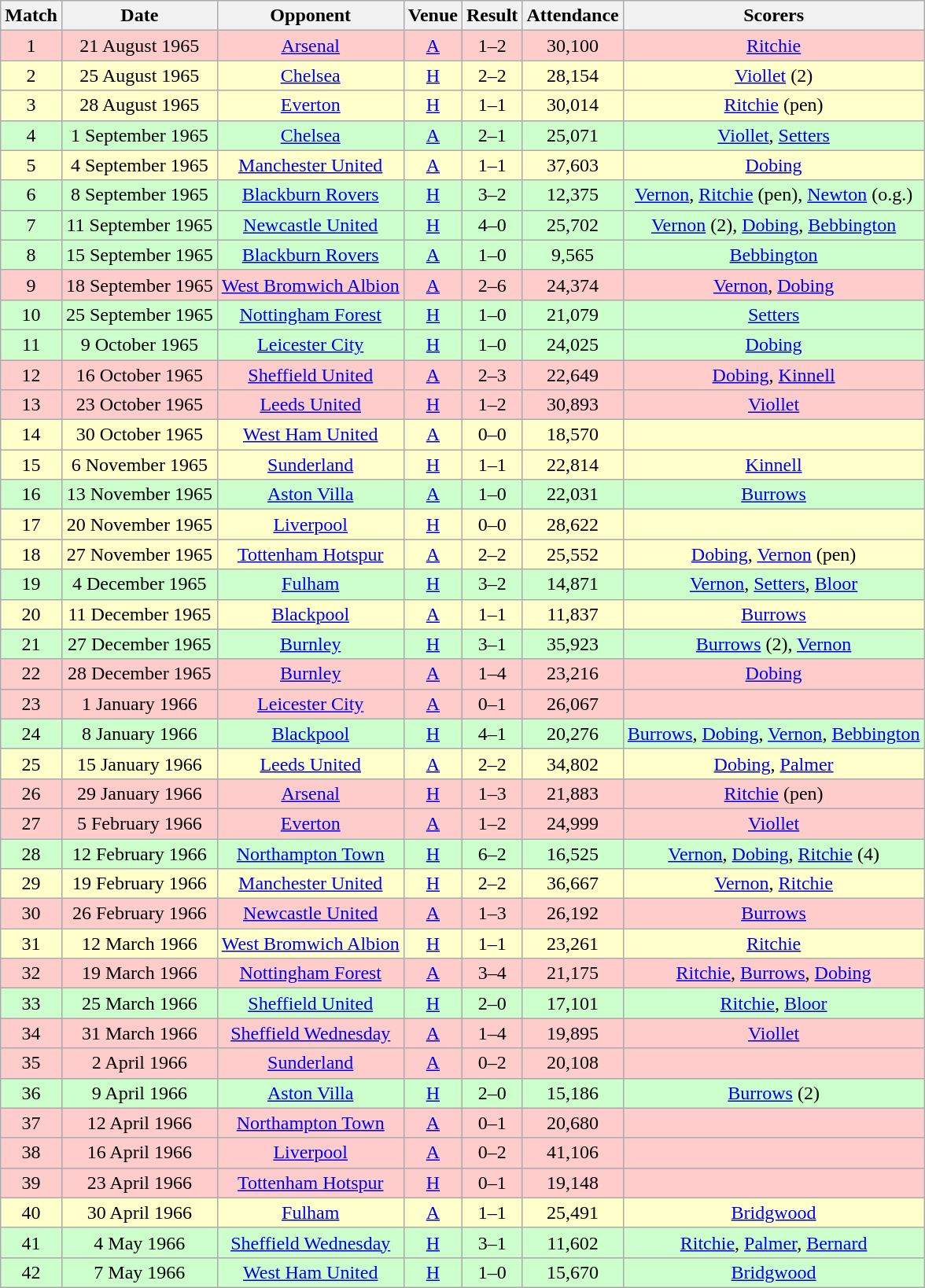<table class="wikitable" style="font-size:100%; text-align:center">
<tr>
<th>Match</th>
<th>Date</th>
<th>Opponent</th>
<th>Venue</th>
<th>Result</th>
<th>Attendance</th>
<th>Scorers</th>
</tr>
<tr style="background-color: #FFCCCC;">
<td>1</td>
<td>21 August 1965</td>
<td><a href='#'>Arsenal</a></td>
<td><a href='#'>A</a></td>
<td>1–2</td>
<td>30,100</td>
<td><a href='#'>Ritchie</a></td>
</tr>
<tr style="background-color: #FFFFCC;">
<td>2</td>
<td>25 August 1965</td>
<td><a href='#'>Chelsea</a></td>
<td><a href='#'>H</a></td>
<td>2–2</td>
<td>28,154</td>
<td><a href='#'>Viollet</a> (2)</td>
</tr>
<tr style="background-color: #FFFFCC;">
<td>3</td>
<td>28 August 1965</td>
<td><a href='#'>Everton</a></td>
<td><a href='#'>H</a></td>
<td>1–1</td>
<td>30,014</td>
<td><a href='#'>Ritchie</a> (pen)</td>
</tr>
<tr style="background-color: #CCFFCC;">
<td>4</td>
<td>1 September 1965</td>
<td><a href='#'>Chelsea</a></td>
<td><a href='#'>A</a></td>
<td>2–1</td>
<td>25,071</td>
<td><a href='#'>Viollet</a>, <a href='#'>Setters</a></td>
</tr>
<tr style="background-color: #FFFFCC;">
<td>5</td>
<td>4 September 1965</td>
<td><a href='#'>Manchester United</a></td>
<td><a href='#'>A</a></td>
<td>1–1</td>
<td>37,603</td>
<td><a href='#'>Dobing</a></td>
</tr>
<tr style="background-color: #CCFFCC;">
<td>6</td>
<td>8 September 1965</td>
<td><a href='#'>Blackburn Rovers</a></td>
<td><a href='#'>H</a></td>
<td>3–2</td>
<td>12,375</td>
<td><a href='#'>Vernon</a>, <a href='#'>Ritchie</a> (pen), <a href='#'>Newton</a> (o.g.)</td>
</tr>
<tr style="background-color: #CCFFCC;">
<td>7</td>
<td>11 September 1965</td>
<td><a href='#'>Newcastle United</a></td>
<td><a href='#'>H</a></td>
<td>4–0</td>
<td>25,702</td>
<td><a href='#'>Vernon</a> (2), <a href='#'>Dobing</a>, <a href='#'>Bebbington</a></td>
</tr>
<tr style="background-color: #CCFFCC;">
<td>8</td>
<td>15 September 1965</td>
<td><a href='#'>Blackburn Rovers</a></td>
<td><a href='#'>A</a></td>
<td>1–0</td>
<td>9,565</td>
<td><a href='#'>Bebbington</a></td>
</tr>
<tr style="background-color: #FFCCCC;">
<td>9</td>
<td>18 September 1965</td>
<td><a href='#'>West Bromwich Albion</a></td>
<td><a href='#'>A</a></td>
<td>2–6</td>
<td>24,374</td>
<td><a href='#'>Vernon</a>, <a href='#'>Dobing</a></td>
</tr>
<tr style="background-color: #CCFFCC;">
<td>10</td>
<td>25 September 1965</td>
<td><a href='#'>Nottingham Forest</a></td>
<td><a href='#'>H</a></td>
<td>1–0</td>
<td>21,079</td>
<td><a href='#'>Setters</a></td>
</tr>
<tr style="background-color: #CCFFCC;">
<td>11</td>
<td>9 October 1965</td>
<td><a href='#'>Leicester City</a></td>
<td><a href='#'>H</a></td>
<td>1–0</td>
<td>24,025</td>
<td><a href='#'>Dobing</a></td>
</tr>
<tr style="background-color: #FFCCCC;">
<td>12</td>
<td>16 October 1965</td>
<td><a href='#'>Sheffield United</a></td>
<td><a href='#'>A</a></td>
<td>2–3</td>
<td>22,649</td>
<td><a href='#'>Dobing</a>, <a href='#'>Kinnell</a></td>
</tr>
<tr style="background-color: #FFCCCC;">
<td>13</td>
<td>23 October 1965</td>
<td><a href='#'>Leeds United</a></td>
<td><a href='#'>H</a></td>
<td>1–2</td>
<td>30,893</td>
<td><a href='#'>Viollet</a></td>
</tr>
<tr style="background-color: #FFFFCC;">
<td>14</td>
<td>30 October 1965</td>
<td><a href='#'>West Ham United</a></td>
<td><a href='#'>A</a></td>
<td>0–0</td>
<td>18,570</td>
<td></td>
</tr>
<tr style="background-color: #FFFFCC;">
<td>15</td>
<td>6 November 1965</td>
<td><a href='#'>Sunderland</a></td>
<td><a href='#'>H</a></td>
<td>1–1</td>
<td>22,814</td>
<td><a href='#'>Kinnell</a></td>
</tr>
<tr style="background-color: #CCFFCC;">
<td>16</td>
<td>13 November 1965</td>
<td><a href='#'>Aston Villa</a></td>
<td><a href='#'>A</a></td>
<td>1–0</td>
<td>22,031</td>
<td><a href='#'>Burrows</a></td>
</tr>
<tr style="background-color: #FFFFCC;">
<td>17</td>
<td>20 November 1965</td>
<td><a href='#'>Liverpool</a></td>
<td><a href='#'>H</a></td>
<td>0–0</td>
<td>28,622</td>
<td></td>
</tr>
<tr style="background-color: #FFFFCC;">
<td>18</td>
<td>27 November 1965</td>
<td><a href='#'>Tottenham Hotspur</a></td>
<td><a href='#'>A</a></td>
<td>2–2</td>
<td>25,552</td>
<td><a href='#'>Dobing</a>, <a href='#'>Vernon</a> (pen)</td>
</tr>
<tr style="background-color: #CCFFCC;">
<td>19</td>
<td>4 December 1965</td>
<td><a href='#'>Fulham</a></td>
<td><a href='#'>H</a></td>
<td>3–2</td>
<td>14,871</td>
<td><a href='#'>Vernon</a>, <a href='#'>Setters</a>, <a href='#'>Bloor</a></td>
</tr>
<tr style="background-color: #FFFFCC;">
<td>20</td>
<td>11 December 1965</td>
<td><a href='#'>Blackpool</a></td>
<td><a href='#'>A</a></td>
<td>1–1</td>
<td>11,837</td>
<td><a href='#'>Burrows</a></td>
</tr>
<tr style="background-color: #CCFFCC;">
<td>21</td>
<td>27 December 1965</td>
<td><a href='#'>Burnley</a></td>
<td><a href='#'>H</a></td>
<td>3–1</td>
<td>35,923</td>
<td><a href='#'>Burrows</a> (2), <a href='#'>Vernon</a></td>
</tr>
<tr style="background-color: #FFCCCC;">
<td>22</td>
<td>28 December 1965</td>
<td><a href='#'>Burnley</a></td>
<td><a href='#'>A</a></td>
<td>1–4</td>
<td>23,216</td>
<td><a href='#'>Dobing</a></td>
</tr>
<tr style="background-color: #FFCCCC;">
<td>23</td>
<td>1 January 1966</td>
<td><a href='#'>Leicester City</a></td>
<td><a href='#'>A</a></td>
<td>0–1</td>
<td>26,067</td>
<td></td>
</tr>
<tr style="background-color: #CCFFCC;">
<td>24</td>
<td>8 January 1966</td>
<td><a href='#'>Blackpool</a></td>
<td><a href='#'>H</a></td>
<td>4–1</td>
<td>20,276</td>
<td><a href='#'>Burrows</a>, <a href='#'>Dobing</a>, <a href='#'>Vernon</a>, <a href='#'>Bebbington</a></td>
</tr>
<tr style="background-color: #FFFFCC;">
<td>25</td>
<td>15 January 1966</td>
<td><a href='#'>Leeds United</a></td>
<td><a href='#'>A</a></td>
<td>2–2</td>
<td>34,802</td>
<td><a href='#'>Dobing</a>, <a href='#'>Palmer</a></td>
</tr>
<tr style="background-color: #FFCCCC;">
<td>26</td>
<td>29 January 1966</td>
<td><a href='#'>Arsenal</a></td>
<td><a href='#'>H</a></td>
<td>1–3</td>
<td>21,883</td>
<td><a href='#'>Ritchie</a> (pen)</td>
</tr>
<tr style="background-color: #FFCCCC;">
<td>27</td>
<td>5 February 1966</td>
<td><a href='#'>Everton</a></td>
<td><a href='#'>A</a></td>
<td>1–2</td>
<td>24,999</td>
<td><a href='#'>Viollet</a></td>
</tr>
<tr style="background-color: #CCFFCC;">
<td>28</td>
<td>12 February 1966</td>
<td><a href='#'>Northampton Town</a></td>
<td><a href='#'>H</a></td>
<td>6–2</td>
<td>16,525</td>
<td><a href='#'>Vernon</a>, <a href='#'>Dobing</a>, <a href='#'>Ritchie</a> (4)</td>
</tr>
<tr style="background-color: #FFFFCC;">
<td>29</td>
<td>19 February 1966</td>
<td><a href='#'>Manchester United</a></td>
<td><a href='#'>H</a></td>
<td>2–2</td>
<td>36,667</td>
<td><a href='#'>Vernon</a>, <a href='#'>Ritchie</a></td>
</tr>
<tr style="background-color: #FFCCCC;">
<td>30</td>
<td>26 February 1966</td>
<td><a href='#'>Newcastle United</a></td>
<td><a href='#'>A</a></td>
<td>1–3</td>
<td>26,192</td>
<td><a href='#'>Burrows</a></td>
</tr>
<tr style="background-color: #FFFFCC;">
<td>31</td>
<td>12 March 1966</td>
<td><a href='#'>West Bromwich Albion</a></td>
<td><a href='#'>H</a></td>
<td>1–1</td>
<td>23,261</td>
<td><a href='#'>Ritchie</a></td>
</tr>
<tr style="background-color: #FFCCCC;">
<td>32</td>
<td>19 March 1966</td>
<td><a href='#'>Nottingham Forest</a></td>
<td><a href='#'>A</a></td>
<td>3–4</td>
<td>21,175</td>
<td><a href='#'>Ritchie</a>, <a href='#'>Burrows</a>, <a href='#'>Dobing</a></td>
</tr>
<tr style="background-color: #CCFFCC;">
<td>33</td>
<td>25 March 1966</td>
<td><a href='#'>Sheffield United</a></td>
<td><a href='#'>H</a></td>
<td>2–0</td>
<td>17,101</td>
<td><a href='#'>Ritchie</a>, <a href='#'>Bloor</a></td>
</tr>
<tr style="background-color: #FFCCCC;">
<td>34</td>
<td>31 March 1966</td>
<td><a href='#'>Sheffield Wednesday</a></td>
<td><a href='#'>A</a></td>
<td>1–4</td>
<td>19,895</td>
<td><a href='#'>Viollet</a></td>
</tr>
<tr style="background-color: #FFCCCC;">
<td>35</td>
<td>2 April 1966</td>
<td><a href='#'>Sunderland</a></td>
<td><a href='#'>A</a></td>
<td>0–2</td>
<td>20,108</td>
<td></td>
</tr>
<tr style="background-color: #CCFFCC;">
<td>36</td>
<td>9 April 1966</td>
<td><a href='#'>Aston Villa</a></td>
<td><a href='#'>H</a></td>
<td>2–0</td>
<td>15,186</td>
<td><a href='#'>Burrows</a> (2)</td>
</tr>
<tr style="background-color: #FFCCCC;">
<td>37</td>
<td>12 April 1966</td>
<td><a href='#'>Northampton Town</a></td>
<td><a href='#'>A</a></td>
<td>0–1</td>
<td>20,680</td>
<td></td>
</tr>
<tr style="background-color: #FFCCCC;">
<td>38</td>
<td>16 April 1966</td>
<td><a href='#'>Liverpool</a></td>
<td><a href='#'>A</a></td>
<td>0–2</td>
<td>41,106</td>
<td></td>
</tr>
<tr style="background-color: #FFCCCC;">
<td>39</td>
<td>23 April 1966</td>
<td><a href='#'>Tottenham Hotspur</a></td>
<td><a href='#'>H</a></td>
<td>0–1</td>
<td>19,148</td>
<td></td>
</tr>
<tr style="background-color: #FFFFCC;">
<td>40</td>
<td>30 April 1966</td>
<td><a href='#'>Fulham</a></td>
<td><a href='#'>A</a></td>
<td>1–1</td>
<td>25,491</td>
<td><a href='#'>Bridgwood</a></td>
</tr>
<tr style="background-color: #CCFFCC;">
<td>41</td>
<td>4 May 1966</td>
<td><a href='#'>Sheffield Wednesday</a></td>
<td><a href='#'>H</a></td>
<td>3–1</td>
<td>11,602</td>
<td><a href='#'>Ritchie</a>, <a href='#'>Palmer</a>, <a href='#'>Bernard</a></td>
</tr>
<tr style="background-color: #CCFFCC;">
<td>42</td>
<td>7 May 1966</td>
<td><a href='#'>West Ham United</a></td>
<td><a href='#'>H</a></td>
<td>1–0</td>
<td>15,670</td>
<td><a href='#'>Bridgwood</a></td>
</tr>
</table>
